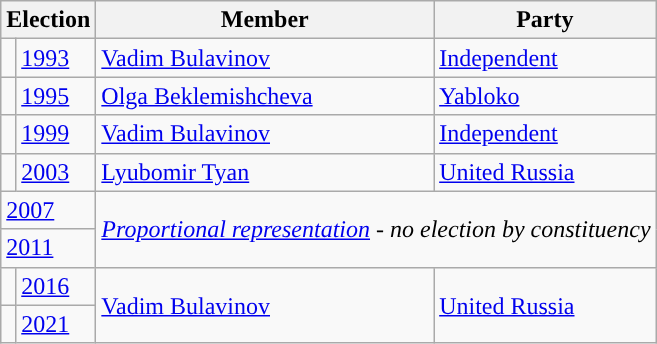<table class="wikitable">
<tr>
<th colspan="2">Election</th>
<th>Member</th>
<th>Party</th>
</tr>
<tr>
<td style="background-color:"></td>
<td><a href='#'>1993</a></td>
<td><a href='#'>Vadim Bulavinov</a></td>
<td><a href='#'>Independent</a></td>
</tr>
<tr>
<td style="background-color:"></td>
<td><a href='#'>1995</a></td>
<td><a href='#'>Olga Beklemishcheva</a></td>
<td><a href='#'>Yabloko</a></td>
</tr>
<tr>
<td style="background-color:"></td>
<td><a href='#'>1999</a></td>
<td><a href='#'>Vadim Bulavinov</a></td>
<td><a href='#'>Independent</a></td>
</tr>
<tr>
<td style="background-color: "></td>
<td><a href='#'>2003</a></td>
<td><a href='#'>Lyubomir Tyan</a></td>
<td><a href='#'>United Russia</a></td>
</tr>
<tr>
<td colspan=2><a href='#'>2007</a></td>
<td colspan=2 rowspan=2><em><a href='#'>Proportional representation</a> - no election by constituency</em></td>
</tr>
<tr>
<td colspan=2><a href='#'>2011</a></td>
</tr>
<tr>
<td style="background-color: "></td>
<td><a href='#'>2016</a></td>
<td rowspan=2><a href='#'>Vadim Bulavinov</a></td>
<td rowspan=2><a href='#'>United Russia</a></td>
</tr>
<tr>
<td style="background-color: "></td>
<td><a href='#'>2021</a></td>
</tr>
</table>
